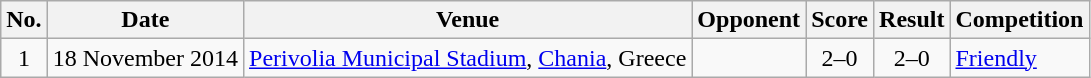<table class="wikitable sortable">
<tr>
<th scope="col">No.</th>
<th scope="col">Date</th>
<th scope="col">Venue</th>
<th scope="col">Opponent</th>
<th scope="col">Score</th>
<th scope="col">Result</th>
<th scope="col">Competition</th>
</tr>
<tr>
<td align="center">1</td>
<td>18 November 2014</td>
<td><a href='#'>Perivolia Municipal Stadium</a>, <a href='#'>Chania</a>, Greece</td>
<td></td>
<td align="center">2–0</td>
<td align="center">2–0</td>
<td><a href='#'>Friendly</a></td>
</tr>
</table>
